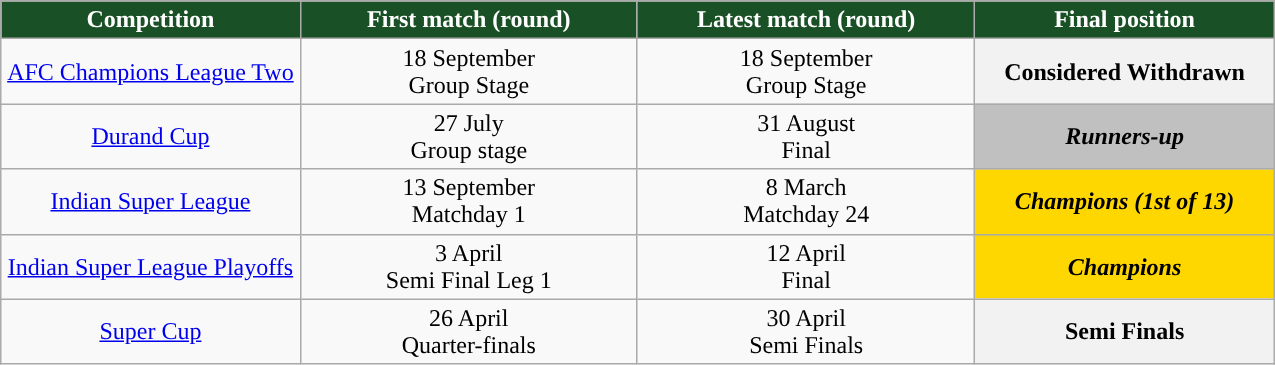<table class="wikitable" style="text-align:center; width:850px;">
<tr>
<th style="text-align:center; width:150px; background:#1A5026; color:#FFFFFF; ">Competition</th>
<th style="text-align:center; width:170px; background:#1A5026; color:#FFFFFF; ">First match (round)</th>
<th style="text-align:center; width:170px; background:#1A5026; color:#FFFFFF; ">Latest match (round)</th>
<th style="text-align:center; width:150px; background:#1A5026; color:#FFFFFF; ">Final position</th>
</tr>
<tr>
<td style="text-align:center;"><a href='#'>AFC Champions League Two</a></td>
<td>18 September <br> Group Stage</td>
<td>18 September <br> Group Stage</td>
<th>Considered Withdrawn</th>
</tr>
<tr>
<td style="text-align:center;"><a href='#'>Durand Cup</a></td>
<td>27 July <br> Group stage</td>
<td>31 August <br> Final</td>
<th style="background:Silver"><em>Runners-up</em></th>
</tr>
<tr>
<td style="text-align:center;"><a href='#'>Indian Super League</a></td>
<td>13 September <br> Matchday 1</td>
<td>8 March <br> Matchday 24</td>
<th style="background:Gold"><em>Champions (1st of 13)</em></th>
</tr>
<tr>
<td style="text-align:center;"><a href='#'>Indian Super League Playoffs</a></td>
<td>3 April <br> Semi Final Leg 1</td>
<td>12 April  <br> Final</td>
<th style="background:Gold"><em>Champions</em></th>
</tr>
<tr>
<td style="text-align:center;"><a href='#'>Super Cup</a></td>
<td>26 April<br>Quarter-finals</td>
<td>30 April<br>Semi Finals</td>
<th>Semi Finals</th>
</tr>
</table>
